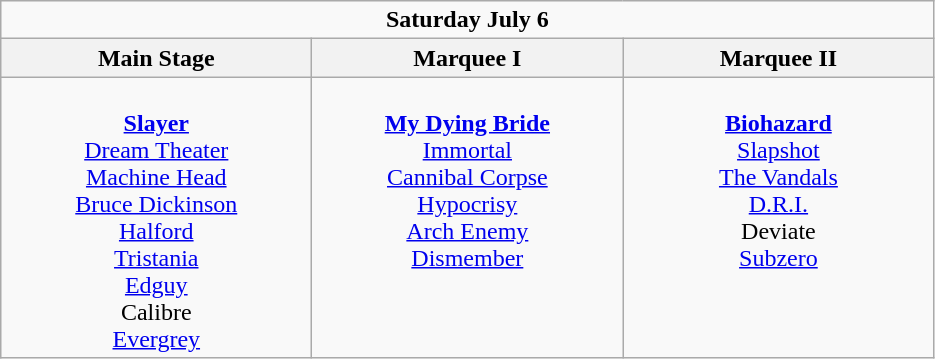<table class="wikitable">
<tr>
<td colspan="3" style="text-align:center;"><strong>Saturday July 6</strong></td>
</tr>
<tr>
<th>Main Stage</th>
<th>Marquee I</th>
<th>Marquee II</th>
</tr>
<tr>
<td style="text-align:center; vertical-align:top; width:200px;"><br><strong><a href='#'>Slayer</a></strong>
<br><a href='#'>Dream Theater</a>
<br><a href='#'>Machine Head</a>
<br><a href='#'>Bruce Dickinson</a>
<br><a href='#'>Halford</a>
<br><a href='#'>Tristania</a> 
<br><a href='#'>Edguy</a>
<br>Calibre
<br><a href='#'>Evergrey</a></td>
<td style="text-align:center; vertical-align:top; width:200px;"><br><strong><a href='#'>My Dying Bride</a></strong>
<br><a href='#'>Immortal</a>
<br><a href='#'>Cannibal Corpse</a>
<br><a href='#'>Hypocrisy</a>
<br><a href='#'>Arch Enemy</a>
<br><a href='#'>Dismember</a></td>
<td style="text-align:center; vertical-align:top; width:200px;"><br><strong><a href='#'>Biohazard</a></strong>
<br><a href='#'>Slapshot</a>
<br><a href='#'>The Vandals</a>
<br><a href='#'>D.R.I.</a>
<br>Deviate
<br><a href='#'>Subzero</a></td>
</tr>
</table>
